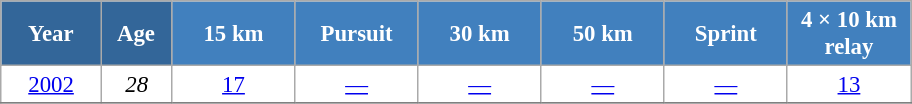<table class="wikitable" style="font-size:95%; text-align:center; border:grey solid 1px; border-collapse:collapse; background:#ffffff;">
<tr>
<th style="background-color:#369; color:white; width:60px;"> Year </th>
<th style="background-color:#369; color:white; width:40px;"> Age </th>
<th style="background-color:#4180be; color:white; width:75px;"> 15 km </th>
<th style="background-color:#4180be; color:white; width:75px;"> Pursuit </th>
<th style="background-color:#4180be; color:white; width:75px;"> 30 km </th>
<th style="background-color:#4180be; color:white; width:75px;"> 50 km </th>
<th style="background-color:#4180be; color:white; width:75px;"> Sprint </th>
<th style="background-color:#4180be; color:white; width:75px;"> 4 × 10 km <br> relay </th>
</tr>
<tr>
<td><a href='#'>2002</a></td>
<td><em>28</em></td>
<td><a href='#'>17</a></td>
<td><a href='#'>—</a></td>
<td><a href='#'>—</a></td>
<td><a href='#'>—</a></td>
<td><a href='#'>—</a></td>
<td><a href='#'>13</a></td>
</tr>
<tr>
</tr>
</table>
